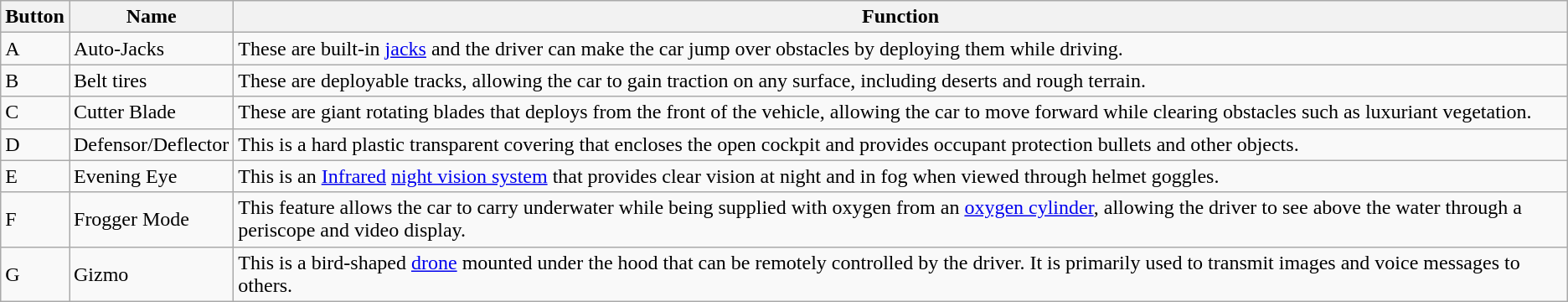<table class="wikitable">
<tr>
<th>Button</th>
<th>Name</th>
<th>Function</th>
</tr>
<tr>
<td>A</td>
<td>Auto-Jacks</td>
<td>These are built-in <a href='#'>jacks</a> and the driver can make the car jump over obstacles by deploying them while driving.</td>
</tr>
<tr>
<td>B</td>
<td>Belt tires</td>
<td>These are deployable tracks, allowing the car to gain traction on any surface, including deserts and rough terrain.</td>
</tr>
<tr>
<td>C</td>
<td>Cutter Blade</td>
<td>These are giant rotating blades that deploys from the front of the vehicle, allowing the car to move forward while clearing obstacles such as luxuriant vegetation.</td>
</tr>
<tr>
<td>D</td>
<td>Defensor/Deflector</td>
<td>This is a hard plastic transparent covering that encloses the open cockpit and provides occupant protection bullets and other objects.</td>
</tr>
<tr>
<td>E</td>
<td>Evening Eye</td>
<td>This is an <a href='#'>Infrared</a> <a href='#'>night vision system</a> that provides clear vision at night and in fog when viewed through helmet goggles.</td>
</tr>
<tr>
<td>F</td>
<td>Frogger Mode</td>
<td>This feature allows the car to carry underwater while being supplied with oxygen from an <a href='#'>oxygen cylinder</a>, allowing the driver to see above the water through a periscope and video display.</td>
</tr>
<tr>
<td>G</td>
<td>Gizmo</td>
<td>This is a bird-shaped <a href='#'>drone</a> mounted under the hood that can be remotely controlled by the driver. It is primarily used to transmit images and voice messages to others.</td>
</tr>
</table>
